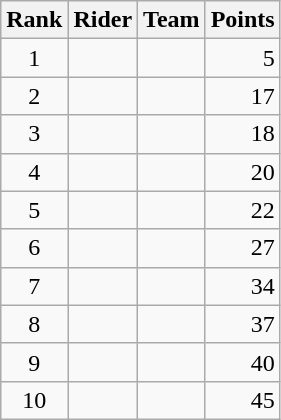<table class="wikitable">
<tr>
<th scope="col">Rank</th>
<th scope="col">Rider</th>
<th scope="col">Team</th>
<th scope="col">Points</th>
</tr>
<tr>
<td style="text-align:center;">1</td>
<td>   </td>
<td></td>
<td style="text-align:right;">5</td>
</tr>
<tr>
<td style="text-align:center;">2</td>
<td> </td>
<td></td>
<td style="text-align:right;">17</td>
</tr>
<tr>
<td style="text-align:center;">3</td>
<td> </td>
<td></td>
<td style="text-align:right;">18</td>
</tr>
<tr>
<td style="text-align:center;">4</td>
<td></td>
<td></td>
<td style="text-align:right;">20</td>
</tr>
<tr>
<td style="text-align:center;">5</td>
<td></td>
<td></td>
<td style="text-align:right;">22</td>
</tr>
<tr>
<td style="text-align:center;">6</td>
<td></td>
<td></td>
<td style="text-align:right;">27</td>
</tr>
<tr>
<td style="text-align:center;">7</td>
<td></td>
<td></td>
<td style="text-align:right;">34</td>
</tr>
<tr>
<td style="text-align:center;">8</td>
<td></td>
<td></td>
<td style="text-align:right;">37</td>
</tr>
<tr>
<td style="text-align:center;">9</td>
<td></td>
<td></td>
<td style="text-align:right;">40</td>
</tr>
<tr>
<td style="text-align:center;">10</td>
<td></td>
<td></td>
<td style="text-align:right;">45</td>
</tr>
</table>
